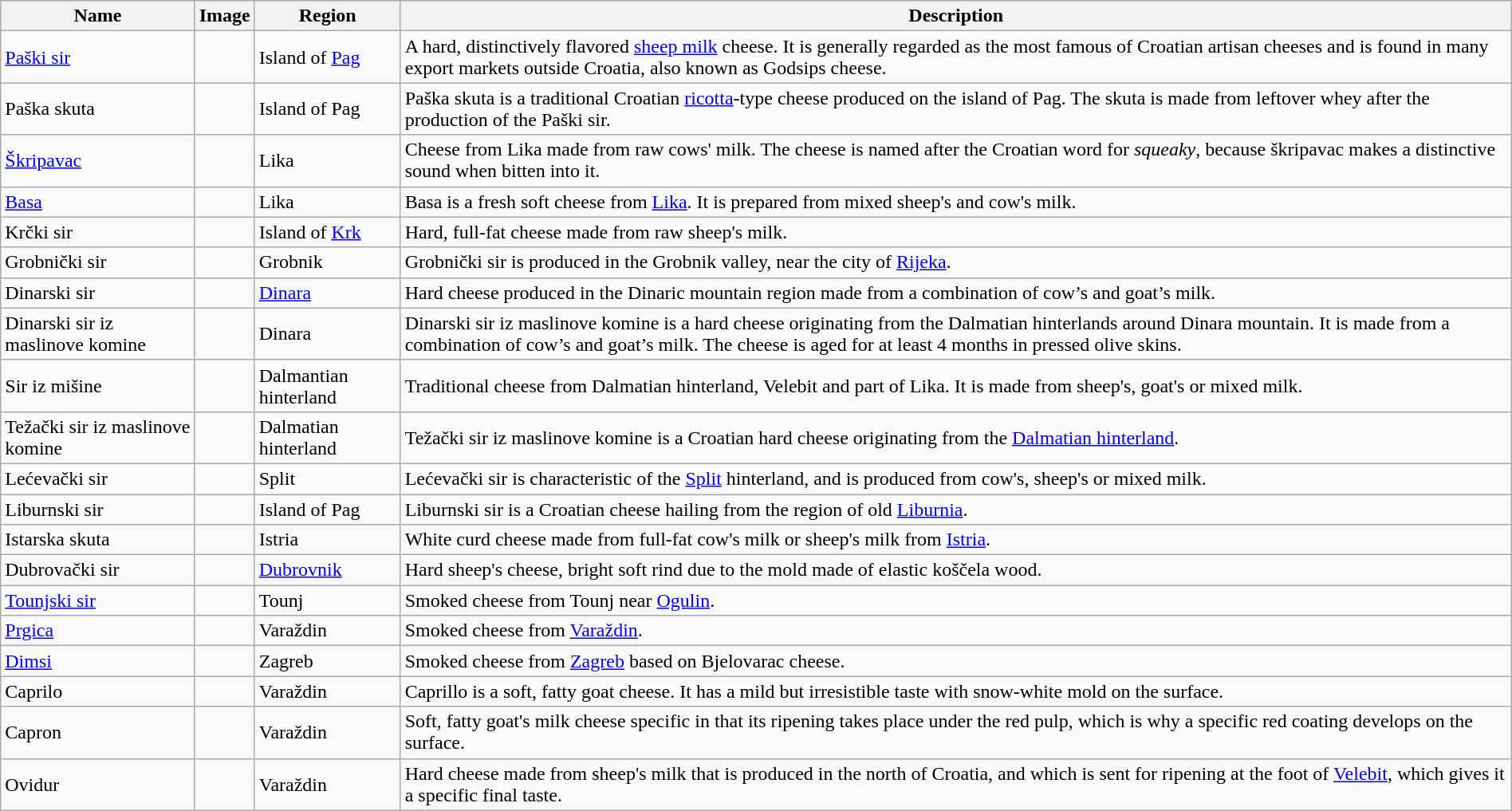<table class="wikitable sortable" style="width:100%">
<tr>
<th>Name</th>
<th class="unsortable">Image</th>
<th>Region</th>
<th>Description</th>
</tr>
<tr>
<td><a href='#'>Paški sir</a></td>
<td></td>
<td>Island of <a href='#'>Pag</a></td>
<td>A hard, distinctively flavored <a href='#'>sheep milk</a> cheese. It is generally regarded as the most famous of Croatian artisan cheeses and is found in many export markets outside Croatia, also known as Godsips cheese.</td>
</tr>
<tr>
<td>Paška skuta</td>
<td></td>
<td>Island of Pag</td>
<td>Paška skuta is a traditional Croatian <a href='#'>ricotta</a>-type cheese produced on the island of Pag. The skuta is made from leftover whey after the production of the Paški sir.</td>
</tr>
<tr>
<td><a href='#'>Škripavac</a></td>
<td></td>
<td>Lika</td>
<td>Cheese from Lika made from raw cows' milk. The cheese is named after the Croatian word for <em>squeaky</em>, because škripavac makes a distinctive sound when bitten into it.</td>
</tr>
<tr>
<td><a href='#'>Basa</a></td>
<td></td>
<td>Lika</td>
<td>Basa is a fresh soft cheese from <a href='#'>Lika</a>. It is prepared from mixed sheep's and cow's milk.</td>
</tr>
<tr>
<td>Krčki sir</td>
<td></td>
<td>Island of <a href='#'>Krk</a></td>
<td>Hard, full-fat cheese made from raw sheep's milk.</td>
</tr>
<tr>
<td>Grobnički sir</td>
<td></td>
<td>Grobnik</td>
<td>Grobnički sir is produced in the Grobnik valley, near the city of <a href='#'>Rijeka</a>.</td>
</tr>
<tr>
<td>Dinarski sir</td>
<td></td>
<td><a href='#'>Dinara</a></td>
<td>Hard cheese produced in the Dinaric mountain region made from a combination of cow’s and goat’s milk.</td>
</tr>
<tr>
<td>Dinarski sir iz maslinove komine</td>
<td></td>
<td>Dinara</td>
<td>Dinarski sir iz maslinove komine is a hard cheese originating from the Dalmatian hinterlands around Dinara mountain. It is made from a combination of cow’s and goat’s milk. The cheese is aged for at least 4 months in pressed olive skins.</td>
</tr>
<tr>
<td>Sir iz mišine</td>
<td></td>
<td>Dalmantian hinterland</td>
<td>Traditional cheese from Dalmatian hinterland, Velebit and part of Lika. It is made from sheep's, goat's or mixed milk.</td>
</tr>
<tr>
<td>Težački sir iz maslinove komine</td>
<td></td>
<td>Dalmatian hinterland</td>
<td>Težački sir iz maslinove komine is a Croatian hard cheese originating from the <a href='#'>Dalmatian hinterland</a>.</td>
</tr>
<tr>
<td>Lećevački sir</td>
<td></td>
<td>Split</td>
<td>Lećevački sir is characteristic of the <a href='#'>Split</a> hinterland, and is produced from cow's, sheep's or mixed milk.</td>
</tr>
<tr>
<td>Liburnski sir</td>
<td></td>
<td>Island of Pag</td>
<td>Liburnski sir is a Croatian cheese hailing from the region of old <a href='#'>Liburnia</a>.</td>
</tr>
<tr>
<td>Istarska skuta</td>
<td></td>
<td>Istria</td>
<td>White curd cheese made from full-fat cow's milk or sheep's milk from <a href='#'>Istria</a>.</td>
</tr>
<tr>
<td>Dubrovački sir</td>
<td></td>
<td><a href='#'>Dubrovnik</a></td>
<td>Hard sheep's cheese, bright soft rind due to the mold made of elastic koščela wood.</td>
</tr>
<tr>
<td><a href='#'>Tounjski sir</a></td>
<td></td>
<td>Tounj</td>
<td>Smoked cheese from Tounj near <a href='#'>Ogulin</a>.</td>
</tr>
<tr>
<td><a href='#'>Prgica</a></td>
<td></td>
<td>Varaždin</td>
<td>Smoked cheese from <a href='#'>Varaždin</a>.</td>
</tr>
<tr>
<td><a href='#'>Dimsi</a></td>
<td></td>
<td>Zagreb</td>
<td>Smoked cheese from <a href='#'>Zagreb</a> based on Bjelovarac cheese.</td>
</tr>
<tr>
<td>Caprilo</td>
<td></td>
<td>Varaždin</td>
<td>Caprillo is a soft, fatty goat cheese. It has a mild but irresistible taste with snow-white mold on the surface.</td>
</tr>
<tr>
<td>Capron</td>
<td></td>
<td>Varaždin</td>
<td>Soft, fatty goat's milk cheese specific in that its ripening takes place under the red pulp, which is why a specific red coating develops on the surface.</td>
</tr>
<tr>
<td>Ovidur</td>
<td></td>
<td>Varaždin</td>
<td>Hard cheese made from sheep's milk that is produced in the north of Croatia, and which is sent for ripening at the foot of <a href='#'>Velebit</a>, which gives it a specific final taste.</td>
</tr>
</table>
